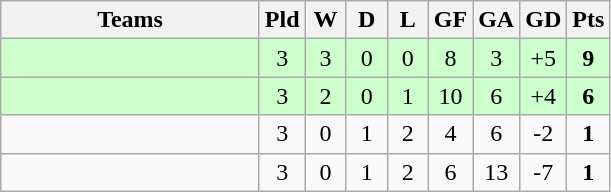<table class="wikitable" style="text-align: center;">
<tr>
<th width=165>Teams</th>
<th width=20>Pld</th>
<th width=20>W</th>
<th width=20>D</th>
<th width=20>L</th>
<th width=20>GF</th>
<th width=20>GA</th>
<th width=20>GD</th>
<th width=20>Pts</th>
</tr>
<tr align=center style="background:#ccffcc;">
<td style="text-align:left;"></td>
<td>3</td>
<td>3</td>
<td>0</td>
<td>0</td>
<td>8</td>
<td>3</td>
<td>+5</td>
<td><strong>9</strong></td>
</tr>
<tr align=center style="background:#ccffcc;">
<td style="text-align:left;"></td>
<td>3</td>
<td>2</td>
<td>0</td>
<td>1</td>
<td>10</td>
<td>6</td>
<td>+4</td>
<td><strong>6</strong></td>
</tr>
<tr align=center>
<td style="text-align:left;"></td>
<td>3</td>
<td>0</td>
<td>1</td>
<td>2</td>
<td>4</td>
<td>6</td>
<td>-2</td>
<td><strong>1</strong></td>
</tr>
<tr align=center>
<td style="text-align:left;"></td>
<td>3</td>
<td>0</td>
<td>1</td>
<td>2</td>
<td>6</td>
<td>13</td>
<td>-7</td>
<td><strong>1</strong></td>
</tr>
</table>
